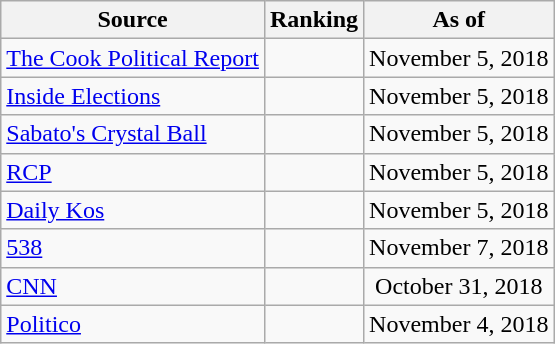<table class="wikitable" style="text-align:center">
<tr>
<th>Source</th>
<th>Ranking</th>
<th>As of</th>
</tr>
<tr>
<td align=left><a href='#'>The Cook Political Report</a></td>
<td></td>
<td>November 5, 2018</td>
</tr>
<tr>
<td align=left><a href='#'>Inside Elections</a></td>
<td></td>
<td>November 5, 2018</td>
</tr>
<tr>
<td align=left><a href='#'>Sabato's Crystal Ball</a></td>
<td></td>
<td>November 5, 2018</td>
</tr>
<tr>
<td align="left"><a href='#'>RCP</a></td>
<td></td>
<td>November 5, 2018</td>
</tr>
<tr>
<td align="left"><a href='#'>Daily Kos</a></td>
<td></td>
<td>November 5, 2018</td>
</tr>
<tr>
<td align="left"><a href='#'>538</a></td>
<td></td>
<td>November 7, 2018</td>
</tr>
<tr>
<td align="left"><a href='#'>CNN</a></td>
<td></td>
<td>October 31, 2018</td>
</tr>
<tr>
<td align="left"><a href='#'>Politico</a></td>
<td></td>
<td>November 4, 2018</td>
</tr>
</table>
